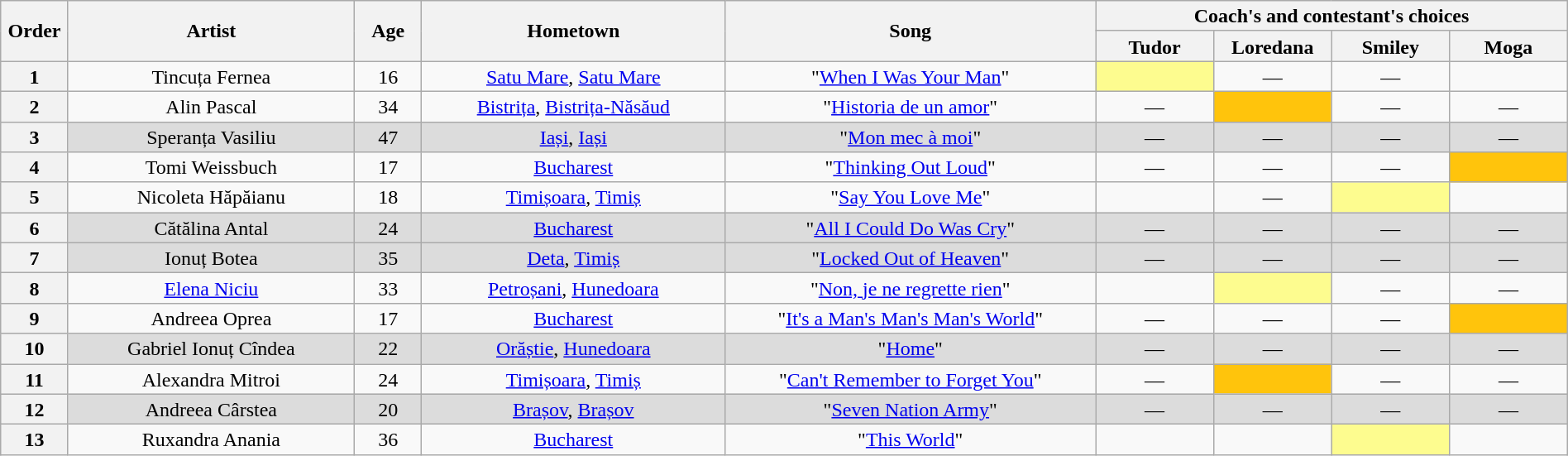<table class="wikitable" style="text-align:center; line-height:17px; width:100%;">
<tr>
<th scope="col" rowspan="2" style="width:04%;">Order</th>
<th scope="col" rowspan="2" style="width:17%;">Artist</th>
<th scope="col" rowspan="2" style="width:04%;">Age</th>
<th scope="col" rowspan="2" style="width:18%;">Hometown</th>
<th scope="col" rowspan="2" style="width:22%;">Song</th>
<th scope="col" colspan="4" style="width:24%;">Coach's and contestant's choices</th>
</tr>
<tr>
<th style="width:07%;">Tudor</th>
<th style="width:07%;">Loredana</th>
<th style="width:07%;">Smiley</th>
<th style="width:07%;">Moga</th>
</tr>
<tr>
<th>1</th>
<td>Tincuța Fernea</td>
<td>16</td>
<td><a href='#'>Satu Mare</a>, <a href='#'>Satu Mare</a></td>
<td>"<a href='#'>When I Was Your Man</a>"</td>
<td style="background:#FDFC8F;"><strong></strong></td>
<td>—</td>
<td>—</td>
<td><strong></strong></td>
</tr>
<tr>
<th>2</th>
<td>Alin Pascal</td>
<td>34</td>
<td><a href='#'>Bistrița</a>, <a href='#'>Bistrița-Năsăud</a></td>
<td>"<a href='#'>Historia de un amor</a>"</td>
<td>—</td>
<td style="background:#FFC40C;"><strong></strong></td>
<td>—</td>
<td>—</td>
</tr>
<tr style="background:#DCDCDC;">
<th>3</th>
<td>Speranța Vasiliu</td>
<td>47</td>
<td><a href='#'>Iași</a>, <a href='#'>Iași</a></td>
<td>"<a href='#'>Mon mec à moi</a>"</td>
<td>—</td>
<td>—</td>
<td>—</td>
<td>—</td>
</tr>
<tr>
<th>4</th>
<td>Tomi Weissbuch</td>
<td>17</td>
<td><a href='#'>Bucharest</a></td>
<td>"<a href='#'>Thinking Out Loud</a>"</td>
<td>—</td>
<td>—</td>
<td>—</td>
<td style="background:#FFC40C;"><strong></strong></td>
</tr>
<tr>
<th>5</th>
<td>Nicoleta Hăpăianu</td>
<td>18</td>
<td><a href='#'>Timișoara</a>, <a href='#'>Timiș</a></td>
<td>"<a href='#'>Say You Love Me</a>"</td>
<td><strong></strong></td>
<td>—</td>
<td style="background:#FDFC8F;"><strong></strong></td>
<td><strong></strong></td>
</tr>
<tr style="background:#DCDCDC;">
<th>6</th>
<td>Cătălina Antal</td>
<td>24</td>
<td><a href='#'>Bucharest</a></td>
<td>"<a href='#'>All I Could Do Was Cry</a>"</td>
<td>—</td>
<td>—</td>
<td>—</td>
<td>—</td>
</tr>
<tr style="background:#DCDCDC;">
<th>7</th>
<td>Ionuț Botea</td>
<td>35</td>
<td><a href='#'>Deta</a>, <a href='#'>Timiș</a></td>
<td>"<a href='#'>Locked Out of Heaven</a>"</td>
<td>—</td>
<td>—</td>
<td>—</td>
<td>—</td>
</tr>
<tr>
<th>8</th>
<td><a href='#'>Elena Niciu</a></td>
<td>33</td>
<td><a href='#'>Petroșani</a>, <a href='#'>Hunedoara</a></td>
<td>"<a href='#'>Non, je ne regrette rien</a>"</td>
<td><strong></strong></td>
<td style="background:#FDFC8F;"><strong></strong></td>
<td>—</td>
<td>—</td>
</tr>
<tr>
<th>9</th>
<td>Andreea Oprea</td>
<td>17</td>
<td><a href='#'>Bucharest</a></td>
<td>"<a href='#'>It's a Man's Man's Man's World</a>"</td>
<td>—</td>
<td>—</td>
<td>—</td>
<td style="background:#FFC40C;"><strong></strong></td>
</tr>
<tr style="background:#DCDCDC;">
<th>10</th>
<td>Gabriel Ionuț Cîndea</td>
<td>22</td>
<td><a href='#'>Orăștie</a>, <a href='#'>Hunedoara</a></td>
<td>"<a href='#'>Home</a>"</td>
<td>—</td>
<td>—</td>
<td>—</td>
<td>—</td>
</tr>
<tr>
<th>11</th>
<td>Alexandra Mitroi</td>
<td>24</td>
<td><a href='#'>Timișoara</a>, <a href='#'>Timiș</a></td>
<td>"<a href='#'>Can't Remember to Forget You</a>"</td>
<td>—</td>
<td style="background:#FFC40C;"><strong></strong></td>
<td>—</td>
<td>—</td>
</tr>
<tr style="background:#DCDCDC;">
<th>12</th>
<td>Andreea Cârstea</td>
<td>20</td>
<td><a href='#'>Brașov</a>, <a href='#'>Brașov</a></td>
<td>"<a href='#'>Seven Nation Army</a>"</td>
<td>—</td>
<td>—</td>
<td>—</td>
<td>—</td>
</tr>
<tr>
<th>13</th>
<td>Ruxandra Anania</td>
<td>36</td>
<td><a href='#'>Bucharest</a></td>
<td>"<a href='#'>This World</a>"</td>
<td><strong></strong></td>
<td><strong></strong></td>
<td style="background:#FDFC8F;"><strong></strong></td>
<td><strong></strong></td>
</tr>
</table>
